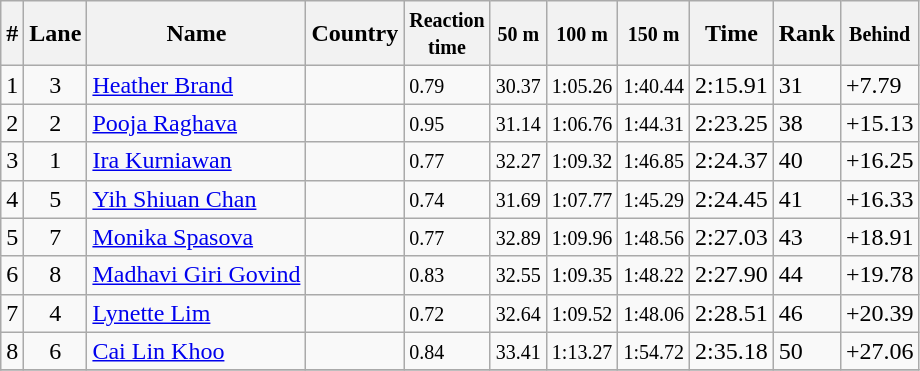<table class="wikitable">
<tr>
<th>#</th>
<th>Lane</th>
<th>Name</th>
<th>Country</th>
<th><small>Reaction<br>time</small></th>
<th><small>50 m</small></th>
<th><small>100 m</small></th>
<th><small>150 m</small></th>
<th>Time</th>
<th>Rank</th>
<th><small>Behind</small></th>
</tr>
<tr>
<td>1</td>
<td align="center">3</td>
<td><a href='#'>Heather Brand</a></td>
<td></td>
<td><small>0.79</small></td>
<td><small>30.37</small></td>
<td><small>1:05.26</small></td>
<td><small>1:40.44</small></td>
<td>2:15.91</td>
<td>31</td>
<td>+7.79</td>
</tr>
<tr>
<td>2</td>
<td align="center">2</td>
<td><a href='#'>Pooja Raghava</a></td>
<td></td>
<td><small>0.95</small></td>
<td><small>31.14</small></td>
<td><small>1:06.76</small></td>
<td><small>1:44.31</small></td>
<td>2:23.25</td>
<td>38</td>
<td>+15.13</td>
</tr>
<tr>
<td>3</td>
<td align="center">1</td>
<td><a href='#'>Ira Kurniawan</a></td>
<td></td>
<td><small>0.77</small></td>
<td><small>32.27</small></td>
<td><small>1:09.32</small></td>
<td><small>1:46.85</small></td>
<td>2:24.37</td>
<td>40</td>
<td>+16.25</td>
</tr>
<tr>
<td>4</td>
<td align="center">5</td>
<td><a href='#'>Yih Shiuan Chan</a></td>
<td></td>
<td><small>0.74</small></td>
<td><small>31.69</small></td>
<td><small>1:07.77</small></td>
<td><small>1:45.29</small></td>
<td>2:24.45</td>
<td>41</td>
<td>+16.33</td>
</tr>
<tr>
<td>5</td>
<td align="center">7</td>
<td><a href='#'>Monika Spasova</a></td>
<td></td>
<td><small>0.77</small></td>
<td><small>32.89</small></td>
<td><small>1:09.96</small></td>
<td><small>1:48.56</small></td>
<td>2:27.03</td>
<td>43</td>
<td>+18.91</td>
</tr>
<tr>
<td>6</td>
<td align="center">8</td>
<td><a href='#'>Madhavi Giri Govind</a></td>
<td></td>
<td><small>0.83</small></td>
<td><small>32.55</small></td>
<td><small>1:09.35</small></td>
<td><small>1:48.22</small></td>
<td>2:27.90</td>
<td>44</td>
<td>+19.78</td>
</tr>
<tr>
<td>7</td>
<td align="center">4</td>
<td><a href='#'>Lynette Lim</a></td>
<td></td>
<td><small>0.72</small></td>
<td><small>32.64</small></td>
<td><small>1:09.52</small></td>
<td><small>1:48.06</small></td>
<td>2:28.51</td>
<td>46</td>
<td>+20.39</td>
</tr>
<tr>
<td>8</td>
<td align="center">6</td>
<td><a href='#'>Cai Lin Khoo</a></td>
<td></td>
<td><small>0.84</small></td>
<td><small>33.41</small></td>
<td><small>1:13.27</small></td>
<td><small>1:54.72</small></td>
<td>2:35.18</td>
<td>50</td>
<td>+27.06</td>
</tr>
<tr>
</tr>
</table>
